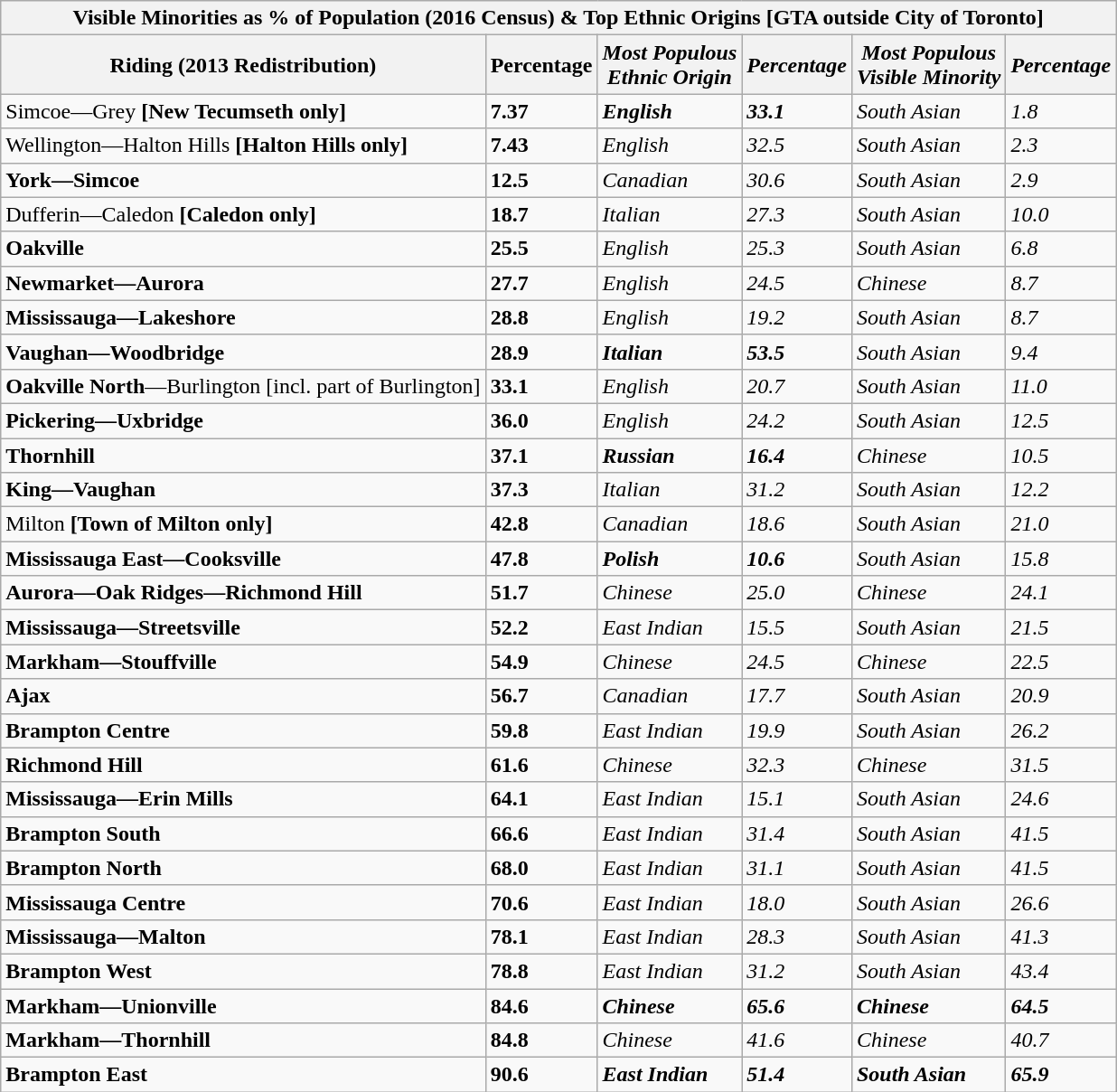<table class="wikitable">
<tr>
<th colspan="8">Visible Minorities as % of Population (2016 Census) & Top Ethnic Origins [GTA outside City of Toronto]</th>
</tr>
<tr>
<th>Riding (2013 Redistribution)</th>
<th>Percentage</th>
<th><em>Most Populous</em><br><em>Ethnic Origin</em></th>
<th><em>Percentage</em></th>
<th><em>Most Populous</em><br><em>Visible Minority</em></th>
<th><em>Percentage</em></th>
</tr>
<tr>
<td>Simcoe—Grey <strong>[New Tecumseth only]</strong></td>
<td><strong>7.37</strong></td>
<td><strong><em>English</em></strong></td>
<td><strong><em>33.1</em></strong></td>
<td><em>South Asian</em></td>
<td><em>1.8</em></td>
</tr>
<tr>
<td>Wellington—Halton Hills <strong>[Halton Hills only]</strong></td>
<td><strong>7.43</strong></td>
<td><em>English</em></td>
<td><em>32.5</em></td>
<td><em>South Asian</em></td>
<td><em>2.3</em></td>
</tr>
<tr>
<td><strong>York—Simcoe</strong></td>
<td><strong>12.5</strong></td>
<td><em>Canadian</em></td>
<td><em>30.6</em></td>
<td><em>South Asian</em></td>
<td><em>2.9</em></td>
</tr>
<tr>
<td>Dufferin—Caledon <strong>[Caledon only]</strong></td>
<td><strong>18.7</strong></td>
<td><em>Italian</em></td>
<td><em>27.3</em></td>
<td><em>South Asian</em></td>
<td><em>10.0</em></td>
</tr>
<tr>
<td><strong>Oakville</strong></td>
<td><strong>25.5</strong></td>
<td><em>English</em></td>
<td><em>25.3</em></td>
<td><em>South Asian</em></td>
<td><em>6.8</em></td>
</tr>
<tr>
<td><strong>Newmarket—Aurora</strong></td>
<td><strong>27.7</strong></td>
<td><em>English</em></td>
<td><em>24.5</em></td>
<td><em>Chinese</em></td>
<td><em>8.7</em></td>
</tr>
<tr>
<td><strong>Mississauga—Lakeshore</strong></td>
<td><strong>28.8</strong></td>
<td><em>English</em></td>
<td><em>19.2</em></td>
<td><em>South Asian</em></td>
<td><em>8.7</em></td>
</tr>
<tr>
<td><strong>Vaughan—Woodbridge</strong></td>
<td><strong>28.9</strong></td>
<td><strong><em>Italian</em></strong></td>
<td><strong><em>53.5</em></strong></td>
<td><em>South Asian</em></td>
<td><em>9.4</em></td>
</tr>
<tr>
<td><strong>Oakville North</strong>—Burlington [incl. part of Burlington]</td>
<td><strong>33.1</strong></td>
<td><em>English</em></td>
<td><em>20.7</em></td>
<td><em>South Asian</em></td>
<td><em>11.0</em></td>
</tr>
<tr>
<td><strong>Pickering—Uxbridge</strong></td>
<td><strong>36.0</strong></td>
<td><em>English</em></td>
<td><em>24.2</em></td>
<td><em>South Asian</em></td>
<td><em>12.5</em></td>
</tr>
<tr>
<td><strong>Thornhill</strong></td>
<td><strong>37.1</strong></td>
<td><strong><em>Russian</em></strong></td>
<td><strong><em>16.4</em></strong></td>
<td><em>Chinese</em></td>
<td><em>10.5</em></td>
</tr>
<tr>
<td><strong>King—Vaughan</strong></td>
<td><strong>37.3</strong></td>
<td><em>Italian</em></td>
<td><em>31.2</em></td>
<td><em>South Asian</em></td>
<td><em>12.2</em></td>
</tr>
<tr>
<td>Milton <strong>[Town of Milton only]</strong></td>
<td><strong>42.8</strong></td>
<td><em>Canadian</em></td>
<td><em>18.6</em></td>
<td><em>South Asian</em></td>
<td><em>21.0</em></td>
</tr>
<tr>
<td><strong>Mississauga East—Cooksville</strong></td>
<td><strong>47.8</strong></td>
<td><strong><em>Polish</em></strong></td>
<td><strong><em>10.6</em></strong></td>
<td><em>South Asian</em></td>
<td><em>15.8</em></td>
</tr>
<tr>
<td><strong>Aurora—Oak Ridges—Richmond Hill</strong></td>
<td><strong>51.7</strong></td>
<td><em>Chinese</em></td>
<td><em>25.0</em></td>
<td><em>Chinese</em></td>
<td><em>24.1</em></td>
</tr>
<tr>
<td><strong>Mississauga—Streetsville</strong></td>
<td><strong>52.2</strong></td>
<td><em>East Indian</em></td>
<td><em>15.5</em></td>
<td><em>South Asian</em></td>
<td><em>21.5</em></td>
</tr>
<tr>
<td><strong>Markham—Stouffville</strong></td>
<td><strong>54.9</strong></td>
<td><em>Chinese</em></td>
<td><em>24.5</em></td>
<td><em>Chinese</em></td>
<td><em>22.5</em></td>
</tr>
<tr>
<td><strong>Ajax</strong></td>
<td><strong>56.7</strong></td>
<td><em>Canadian</em></td>
<td><em>17.7</em></td>
<td><em>South Asian</em></td>
<td><em>20.9</em></td>
</tr>
<tr>
<td><strong>Brampton Centre</strong></td>
<td><strong>59.8</strong></td>
<td><em>East Indian</em></td>
<td><em>19.9</em></td>
<td><em>South Asian</em></td>
<td><em>26.2</em></td>
</tr>
<tr>
<td><strong>Richmond Hill</strong></td>
<td><strong>61.6</strong></td>
<td><em>Chinese</em></td>
<td><em>32.3</em></td>
<td><em>Chinese</em></td>
<td><em>31.5</em></td>
</tr>
<tr>
<td><strong>Mississauga—Erin Mills</strong></td>
<td><strong>64.1</strong></td>
<td><em>East Indian</em></td>
<td><em>15.1</em></td>
<td><em>South Asian</em></td>
<td><em>24.6</em></td>
</tr>
<tr>
<td><strong>Brampton South</strong></td>
<td><strong>66.6</strong></td>
<td><em>East Indian</em></td>
<td><em>31.4</em></td>
<td><em>South Asian</em></td>
<td><em>41.5</em></td>
</tr>
<tr>
<td><strong>Brampton North</strong></td>
<td><strong>68.0</strong></td>
<td><em>East Indian</em></td>
<td><em>31.1</em></td>
<td><em>South Asian</em></td>
<td><em>41.5</em></td>
</tr>
<tr>
<td><strong>Mississauga Centre</strong></td>
<td><strong>70.6</strong></td>
<td><em>East Indian</em></td>
<td><em>18.0</em></td>
<td><em>South Asian</em></td>
<td><em>26.6</em></td>
</tr>
<tr>
<td><strong>Mississauga—Malton</strong></td>
<td><strong>78.1</strong></td>
<td><em>East Indian</em></td>
<td><em>28.3</em></td>
<td><em>South Asian</em></td>
<td><em>41.3</em></td>
</tr>
<tr>
<td><strong>Brampton West</strong></td>
<td><strong>78.8</strong></td>
<td><em>East Indian</em></td>
<td><em>31.2</em></td>
<td><em>South Asian</em></td>
<td><em>43.4</em></td>
</tr>
<tr>
<td><strong>Markham—Unionville</strong></td>
<td><strong>84.6</strong></td>
<td><strong><em>Chinese</em></strong></td>
<td><strong><em>65.6</em></strong></td>
<td><strong><em>Chinese</em></strong></td>
<td><strong><em>64.5</em></strong></td>
</tr>
<tr>
<td><strong>Markham—Thornhill</strong></td>
<td><strong>84.8</strong></td>
<td><em>Chinese</em></td>
<td><em>41.6</em></td>
<td><em>Chinese</em></td>
<td><em>40.7</em></td>
</tr>
<tr>
<td><strong>Brampton East</strong></td>
<td><strong>90.6</strong></td>
<td><strong><em>East Indian</em></strong></td>
<td><strong><em>51.4</em></strong></td>
<td><strong><em>South Asian</em></strong></td>
<td><strong><em>65.9</em></strong></td>
</tr>
</table>
